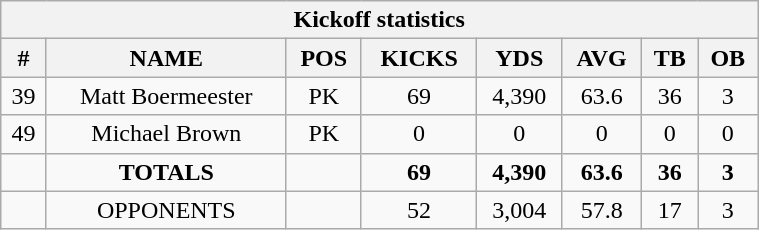<table style="width:40%; text-align:center;" class="wikitable collapsible collapsed">
<tr>
<th colspan="8">Kickoff statistics</th>
</tr>
<tr>
<th>#</th>
<th>NAME</th>
<th>POS</th>
<th>KICKS</th>
<th>YDS</th>
<th>AVG</th>
<th>TB</th>
<th>OB</th>
</tr>
<tr>
<td>39</td>
<td>Matt Boermeester</td>
<td>PK</td>
<td>69</td>
<td>4,390</td>
<td>63.6</td>
<td>36</td>
<td>3</td>
</tr>
<tr>
<td>49</td>
<td>Michael Brown</td>
<td>PK</td>
<td>0</td>
<td>0</td>
<td>0</td>
<td>0</td>
<td>0</td>
</tr>
<tr>
<td></td>
<td><strong>TOTALS</strong></td>
<td></td>
<td><strong>69</strong></td>
<td><strong>4,390</strong></td>
<td><strong>63.6</strong></td>
<td><strong>36</strong></td>
<td><strong>3</strong></td>
</tr>
<tr>
<td></td>
<td>OPPONENTS</td>
<td></td>
<td>52</td>
<td>3,004</td>
<td>57.8</td>
<td>17</td>
<td>3</td>
</tr>
</table>
